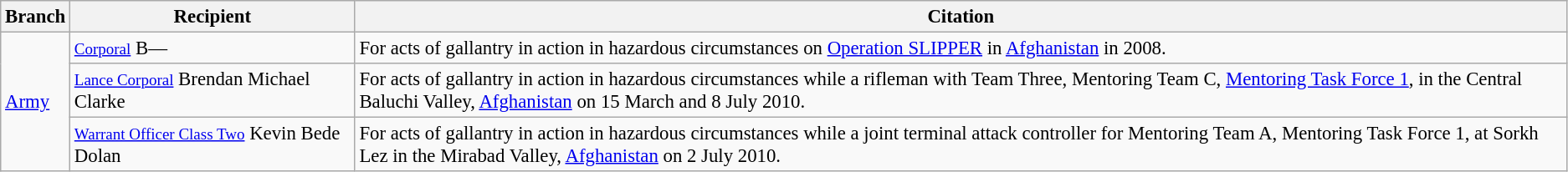<table class="wikitable" style="font-size:95%;">
<tr>
<th>Branch</th>
<th scope="col" width="220">Recipient</th>
<th>Citation</th>
</tr>
<tr>
<td rowspan="3"><a href='#'>Army</a></td>
<td><small><a href='#'>Corporal</a></small> B—</td>
<td>For acts of gallantry in action in hazardous circumstances on <a href='#'>Operation SLIPPER</a> in <a href='#'>Afghanistan</a> in 2008.</td>
</tr>
<tr>
<td><small><a href='#'>Lance Corporal</a></small> Brendan Michael Clarke</td>
<td>For acts of gallantry in action in hazardous circumstances while a rifleman with Team Three, Mentoring Team C, <a href='#'>Mentoring Task Force 1</a>, in the Central Baluchi Valley, <a href='#'>Afghanistan</a> on 15 March and 8 July 2010.</td>
</tr>
<tr>
<td><small><a href='#'>Warrant Officer Class Two</a></small> Kevin Bede Dolan</td>
<td>For acts of gallantry in action in hazardous circumstances while a joint terminal attack controller for Mentoring Team A, Mentoring Task Force 1, at Sorkh Lez in the Mirabad Valley, <a href='#'>Afghanistan</a> on 2 July 2010.</td>
</tr>
</table>
